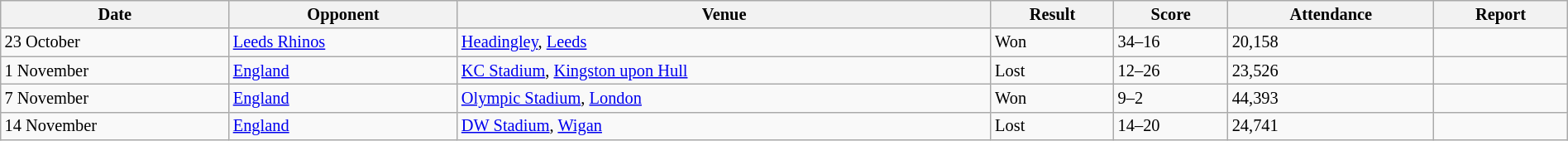<table class="wikitable"  style="font-size:85%; width:100%;">
<tr>
<th>Date</th>
<th>Opponent</th>
<th>Venue</th>
<th>Result</th>
<th>Score</th>
<th>Attendance</th>
<th>Report</th>
</tr>
<tr>
<td>23 October</td>
<td><a href='#'>Leeds Rhinos</a></td>
<td><a href='#'>Headingley</a>, <a href='#'>Leeds</a></td>
<td>Won</td>
<td>34–16</td>
<td>20,158</td>
<td></td>
</tr>
<tr>
<td>1 November</td>
<td><a href='#'>England</a></td>
<td><a href='#'>KC Stadium</a>, <a href='#'>Kingston upon Hull</a></td>
<td>Lost</td>
<td>12–26</td>
<td>23,526</td>
<td></td>
</tr>
<tr>
<td>7 November</td>
<td><a href='#'>England</a></td>
<td><a href='#'>Olympic Stadium</a>, <a href='#'>London</a></td>
<td>Won</td>
<td>9–2</td>
<td>44,393</td>
<td></td>
</tr>
<tr>
<td>14 November</td>
<td><a href='#'>England</a></td>
<td><a href='#'>DW Stadium</a>, <a href='#'>Wigan</a></td>
<td>Lost</td>
<td>14–20</td>
<td>24,741</td>
<td></td>
</tr>
</table>
